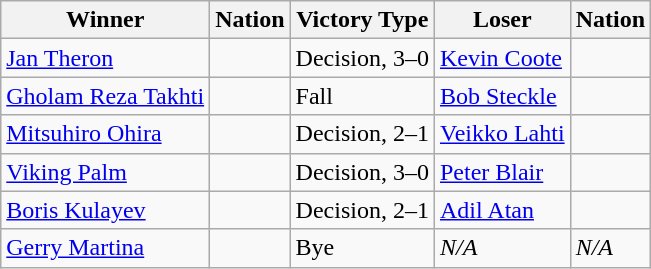<table class="wikitable sortable" style="text-align:left;">
<tr>
<th>Winner</th>
<th>Nation</th>
<th>Victory Type</th>
<th>Loser</th>
<th>Nation</th>
</tr>
<tr>
<td><a href='#'>Jan Theron</a></td>
<td></td>
<td>Decision, 3–0</td>
<td><a href='#'>Kevin Coote</a></td>
<td></td>
</tr>
<tr>
<td><a href='#'>Gholam Reza Takhti</a></td>
<td></td>
<td>Fall</td>
<td><a href='#'>Bob Steckle</a></td>
<td></td>
</tr>
<tr>
<td><a href='#'>Mitsuhiro Ohira</a></td>
<td></td>
<td>Decision, 2–1</td>
<td><a href='#'>Veikko Lahti</a></td>
<td></td>
</tr>
<tr>
<td><a href='#'>Viking Palm</a></td>
<td></td>
<td>Decision, 3–0</td>
<td><a href='#'>Peter Blair</a></td>
<td></td>
</tr>
<tr>
<td><a href='#'>Boris Kulayev</a></td>
<td></td>
<td>Decision, 2–1</td>
<td><a href='#'>Adil Atan</a></td>
<td></td>
</tr>
<tr>
<td><a href='#'>Gerry Martina</a></td>
<td></td>
<td>Bye</td>
<td><em>N/A</em></td>
<td><em>N/A</em></td>
</tr>
</table>
